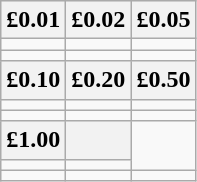<table class="wikitable">
<tr style="background:#efefef;">
<th>£0.01</th>
<th>£0.02</th>
<th>£0.05</th>
</tr>
<tr>
<td></td>
<td></td>
<td></td>
</tr>
<tr>
<td></td>
<td></td>
<td></td>
</tr>
<tr style="background:#efefef;">
<th>£0.10</th>
<th>£0.20</th>
<th>£0.50</th>
</tr>
<tr>
<td></td>
<td></td>
<td></td>
</tr>
<tr>
<td></td>
<td></td>
<td></td>
</tr>
<tr style="background:#efefef;">
<th>£1.00</th>
<th></th>
</tr>
<tr>
<td></td>
<td></td>
</tr>
<tr>
<td></td>
<td></td>
<td></td>
</tr>
</table>
